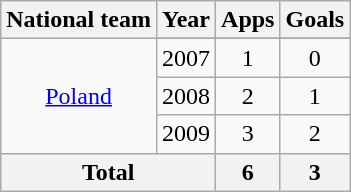<table class="wikitable" style="text-align:center">
<tr>
<th>National team</th>
<th>Year</th>
<th>Apps</th>
<th>Goals</th>
</tr>
<tr>
<td rowspan=4><a href='#'>Poland</a></td>
</tr>
<tr>
<td>2007</td>
<td>1</td>
<td>0</td>
</tr>
<tr>
<td>2008</td>
<td>2</td>
<td>1</td>
</tr>
<tr>
<td>2009</td>
<td>3</td>
<td>2</td>
</tr>
<tr>
<th colspan="2">Total</th>
<th>6</th>
<th>3</th>
</tr>
</table>
